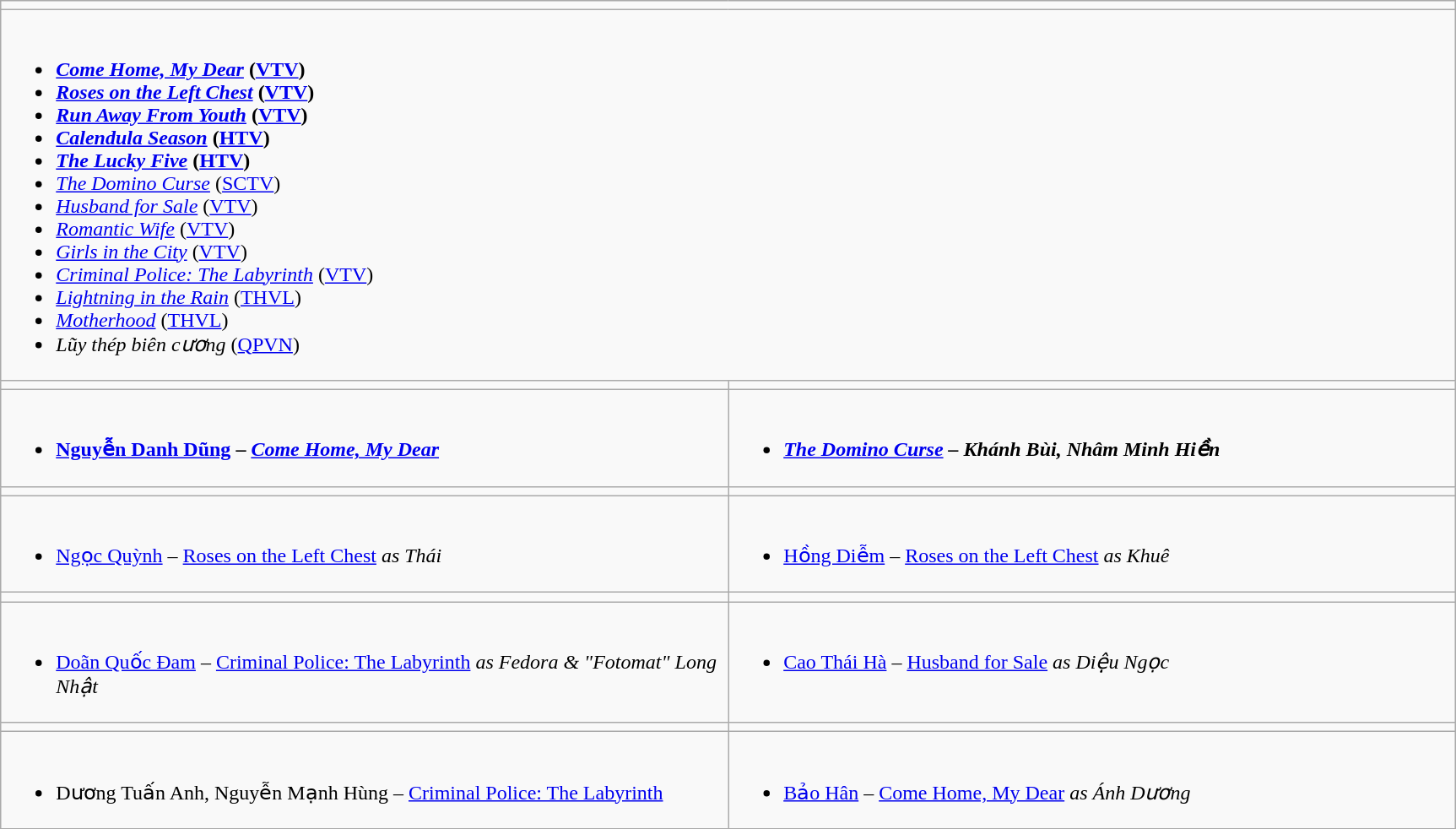<table class="wikitable" align="center" style="width:91%">
<tr>
<td colspan="2" style="vertical-align:top; width:100%;"></td>
</tr>
<tr>
<td colspan="2" valign="top"><br><ul><li><strong><em><span><a href='#'>Come Home, My Dear</a></span></em></strong> <strong>(<a href='#'>VTV</a>)</strong></li><li><strong><em><span><a href='#'>Roses on the Left Chest</a></span></em></strong> <strong>(<a href='#'>VTV</a>)</strong></li><li><strong><em><span><a href='#'>Run Away From Youth</a></span></em></strong> <strong>(<a href='#'>VTV</a>)</strong></li><li><strong><em><span><a href='#'>Calendula Season</a></span></em></strong> <strong>(<a href='#'>HTV</a>)</strong></li><li><strong><em><span><a href='#'>The Lucky Five</a></span></em></strong> <strong>(<a href='#'>HTV</a>)</strong></li><li><em><a href='#'>The Domino Curse</a></em> (<a href='#'>SCTV</a>)</li><li><em><a href='#'>Husband for Sale</a></em> (<a href='#'>VTV</a>)</li><li><em><a href='#'>Romantic Wife</a></em> (<a href='#'>VTV</a>)</li><li><em><a href='#'>Girls in the City</a></em> (<a href='#'>VTV</a>)</li><li><em><a href='#'>Criminal Police: The Labyrinth</a></em> (<a href='#'>VTV</a>)</li><li><em><a href='#'>Lightning in the Rain</a></em> (<a href='#'>THVL</a>)</li><li><em><a href='#'>Motherhood</a></em> (<a href='#'>THVL</a>)</li><li><em>Lũy thép biên cương</em> (<a href='#'>QPVN</a>)</li></ul></td>
</tr>
<tr>
<td style="vertical-align:top; width:50%;"></td>
<td style="vertical-align:top; width:50%;"></td>
</tr>
<tr>
<td valign="top"><br><ul><li><strong><a href='#'>Nguyễn Danh Dũng</a> – <em><a href='#'>Come Home, My Dear</a></em> </strong></li></ul></td>
<td valign="top"><br><ul><li><strong><em><a href='#'>The Domino Curse</a><em> – Khánh Bùi, Nhâm Minh Hiền <strong></li></ul></td>
</tr>
<tr>
<td style="vertical-align:top; width:50%;"></td>
<td style="vertical-align:top; width:50%;"></td>
</tr>
<tr>
<td valign="top"><br><ul><li></strong><a href='#'>Ngọc Quỳnh</a> – </em><a href='#'>Roses on the Left Chest</a><em> as Thái <strong></li></ul></td>
<td valign="top"><br><ul><li></strong><a href='#'>Hồng Diễm</a> – </em><a href='#'>Roses on the Left Chest</a><em> as Khuê <strong></li></ul></td>
</tr>
<tr>
<td style="vertical-align:top; width:50%;"></td>
<td style="vertical-align:top; width:50%;"></td>
</tr>
<tr>
<td valign="top"><br><ul><li></strong><a href='#'>Doãn Quốc Đam</a> – </em><a href='#'>Criminal Police: The Labyrinth</a><em> as Fedora & "Fotomat" Long Nhật <strong></li></ul></td>
<td valign="top"><br><ul><li></strong><a href='#'>Cao Thái Hà</a> – </em><a href='#'>Husband for Sale</a><em> as Diệu Ngọc <strong></li></ul></td>
</tr>
<tr>
<td style="vertical-align:top; width:50%;"></td>
<td style="vertical-align:top; width:50%;"></td>
</tr>
<tr>
<td valign="top"><br><ul><li></strong> Dương Tuấn Anh, Nguyễn Mạnh Hùng – </em><a href='#'>Criminal Police: The Labyrinth</a><em> <strong></li></ul></td>
<td valign="top"><br><ul><li></strong><a href='#'>Bảo Hân</a> – </em><a href='#'>Come Home, My Dear</a><em> as Ánh Dương <strong></li></ul></td>
</tr>
</table>
